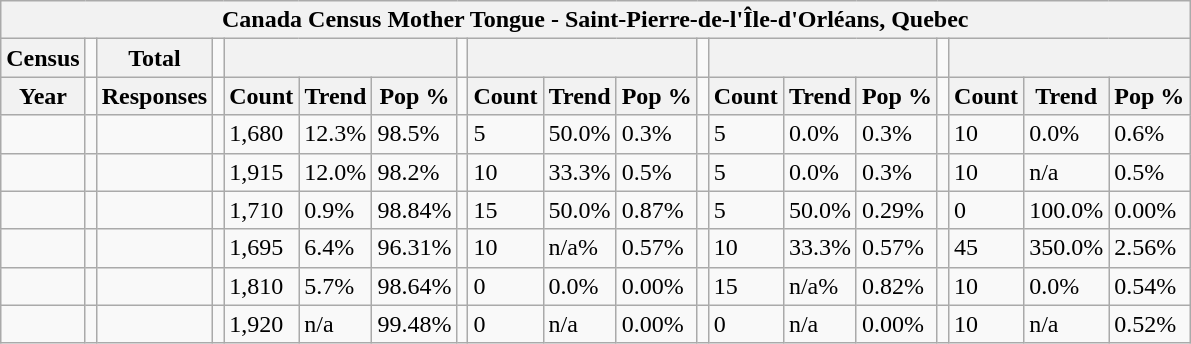<table class="wikitable">
<tr>
<th colspan="19">Canada Census Mother Tongue - Saint-Pierre-de-l'Île-d'Orléans, Quebec</th>
</tr>
<tr>
<th>Census</th>
<td></td>
<th>Total</th>
<td colspan="1"></td>
<th colspan="3"></th>
<td colspan="1"></td>
<th colspan="3"></th>
<td colspan="1"></td>
<th colspan="3"></th>
<td colspan="1"></td>
<th colspan="3"></th>
</tr>
<tr>
<th>Year</th>
<td></td>
<th>Responses</th>
<td></td>
<th>Count</th>
<th>Trend</th>
<th>Pop %</th>
<td></td>
<th>Count</th>
<th>Trend</th>
<th>Pop %</th>
<td></td>
<th>Count</th>
<th>Trend</th>
<th>Pop %</th>
<td></td>
<th>Count</th>
<th>Trend</th>
<th>Pop %</th>
</tr>
<tr>
<td></td>
<td></td>
<td></td>
<td></td>
<td>1,680</td>
<td> 12.3%</td>
<td>98.5%</td>
<td></td>
<td>5</td>
<td> 50.0%</td>
<td>0.3%</td>
<td></td>
<td>5</td>
<td> 0.0%</td>
<td>0.3%</td>
<td></td>
<td>10</td>
<td> 0.0%</td>
<td>0.6%</td>
</tr>
<tr>
<td></td>
<td></td>
<td></td>
<td></td>
<td>1,915</td>
<td> 12.0%</td>
<td>98.2%</td>
<td></td>
<td>10</td>
<td> 33.3%</td>
<td>0.5%</td>
<td></td>
<td>5</td>
<td> 0.0%</td>
<td>0.3%</td>
<td></td>
<td>10</td>
<td> n/a</td>
<td>0.5%</td>
</tr>
<tr>
<td></td>
<td></td>
<td></td>
<td></td>
<td>1,710</td>
<td> 0.9%</td>
<td>98.84%</td>
<td></td>
<td>15</td>
<td> 50.0%</td>
<td>0.87%</td>
<td></td>
<td>5</td>
<td> 50.0%</td>
<td>0.29%</td>
<td></td>
<td>0</td>
<td> 100.0%</td>
<td>0.00%</td>
</tr>
<tr>
<td></td>
<td></td>
<td></td>
<td></td>
<td>1,695</td>
<td> 6.4%</td>
<td>96.31%</td>
<td></td>
<td>10</td>
<td> n/a%</td>
<td>0.57%</td>
<td></td>
<td>10</td>
<td> 33.3%</td>
<td>0.57%</td>
<td></td>
<td>45</td>
<td> 350.0%</td>
<td>2.56%</td>
</tr>
<tr>
<td></td>
<td></td>
<td></td>
<td></td>
<td>1,810</td>
<td> 5.7%</td>
<td>98.64%</td>
<td></td>
<td>0</td>
<td> 0.0%</td>
<td>0.00%</td>
<td></td>
<td>15</td>
<td> n/a%</td>
<td>0.82%</td>
<td></td>
<td>10</td>
<td> 0.0%</td>
<td>0.54%</td>
</tr>
<tr>
<td></td>
<td></td>
<td></td>
<td></td>
<td>1,920</td>
<td>n/a</td>
<td>99.48%</td>
<td></td>
<td>0</td>
<td>n/a</td>
<td>0.00%</td>
<td></td>
<td>0</td>
<td>n/a</td>
<td>0.00%</td>
<td></td>
<td>10</td>
<td>n/a</td>
<td>0.52%</td>
</tr>
</table>
